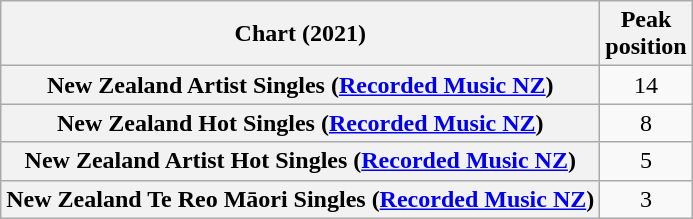<table class="wikitable plainrowheaders" style="text-align:center">
<tr>
<th scope="col">Chart (2021)</th>
<th scope="col">Peak<br>position</th>
</tr>
<tr>
<th scope="row">New Zealand Artist Singles (<a href='#'>Recorded Music NZ</a>)</th>
<td>14</td>
</tr>
<tr>
<th scope="row">New Zealand Hot Singles (<a href='#'>Recorded Music NZ</a>)</th>
<td>8</td>
</tr>
<tr>
<th scope="row">New Zealand Artist Hot Singles (<a href='#'>Recorded Music NZ</a>)</th>
<td>5</td>
</tr>
<tr>
<th scope="row">New Zealand Te Reo Māori Singles (<a href='#'>Recorded Music NZ</a>)</th>
<td>3</td>
</tr>
</table>
